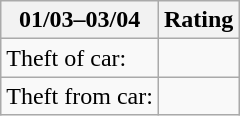<table class="wikitable">
<tr>
<th>01/03–03/04</th>
<th>Rating</th>
</tr>
<tr>
<td>Theft of car:</td>
<td></td>
</tr>
<tr>
<td>Theft from car:</td>
<td></td>
</tr>
</table>
